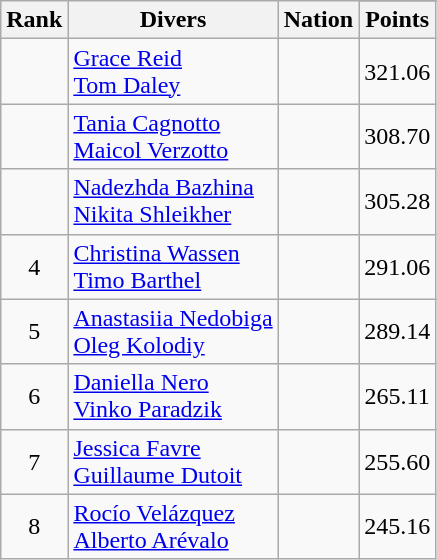<table class="wikitable sortable" style="text-align:center">
<tr>
<th rowspan=2>Rank</th>
<th rowspan=2>Divers</th>
<th rowspan=2>Nation</th>
</tr>
<tr>
<th>Points</th>
</tr>
<tr>
<td></td>
<td align=left><a href='#'>Grace Reid</a><br><a href='#'>Tom Daley</a></td>
<td align=left></td>
<td>321.06</td>
</tr>
<tr>
<td></td>
<td align=left><a href='#'>Tania Cagnotto</a><br><a href='#'>Maicol Verzotto</a></td>
<td align=left></td>
<td>308.70</td>
</tr>
<tr>
<td></td>
<td align=left><a href='#'>Nadezhda Bazhina</a><br><a href='#'>Nikita Shleikher</a></td>
<td align=left></td>
<td>305.28</td>
</tr>
<tr>
<td>4</td>
<td align=left><a href='#'>Christina Wassen</a><br><a href='#'>Timo Barthel</a></td>
<td align=left></td>
<td>291.06</td>
</tr>
<tr>
<td>5</td>
<td align=left><a href='#'>Anastasiia Nedobiga</a><br><a href='#'>Oleg Kolodiy</a></td>
<td align=left></td>
<td>289.14</td>
</tr>
<tr>
<td>6</td>
<td align=left><a href='#'>Daniella Nero</a><br><a href='#'>Vinko Paradzik</a></td>
<td align=left></td>
<td>265.11</td>
</tr>
<tr>
<td>7</td>
<td align=left><a href='#'>Jessica Favre</a><br><a href='#'>Guillaume Dutoit</a></td>
<td align=left></td>
<td>255.60</td>
</tr>
<tr>
<td>8</td>
<td align=left><a href='#'>Rocío Velázquez</a><br><a href='#'>Alberto Arévalo</a></td>
<td align=left></td>
<td>245.16</td>
</tr>
</table>
